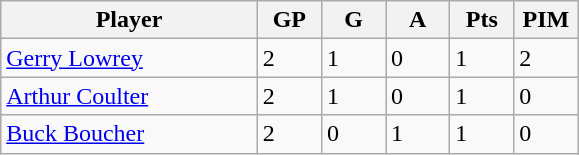<table class="wikitable">
<tr>
<th bgcolor="#DDDDFF" width="40%">Player</th>
<th bgcolor="#DDDDFF" width="10%">GP</th>
<th bgcolor="#DDDDFF" width="10%">G</th>
<th bgcolor="#DDDDFF" width="10%">A</th>
<th bgcolor="#DDDDFF" width="10%">Pts</th>
<th bgcolor="#DDDDFF" width="10%">PIM</th>
</tr>
<tr>
<td><a href='#'>Gerry Lowrey</a></td>
<td>2</td>
<td>1</td>
<td>0</td>
<td>1</td>
<td>2</td>
</tr>
<tr>
<td><a href='#'>Arthur Coulter</a></td>
<td>2</td>
<td>1</td>
<td>0</td>
<td>1</td>
<td>0</td>
</tr>
<tr>
<td><a href='#'>Buck Boucher</a></td>
<td>2</td>
<td>0</td>
<td>1</td>
<td>1</td>
<td>0</td>
</tr>
</table>
